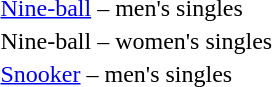<table>
<tr>
<td><br></td>
<td></td>
<td></td>
<td></td>
</tr>
<tr>
<td><a href='#'>Nine-ball</a> – men's singles <br></td>
<td></td>
<td></td>
<td></td>
</tr>
<tr>
<td>Nine-ball – women's singles <br></td>
<td></td>
<td></td>
<td></td>
</tr>
<tr>
<td><a href='#'>Snooker</a> – men's singles <br></td>
<td></td>
<td></td>
<td></td>
</tr>
</table>
